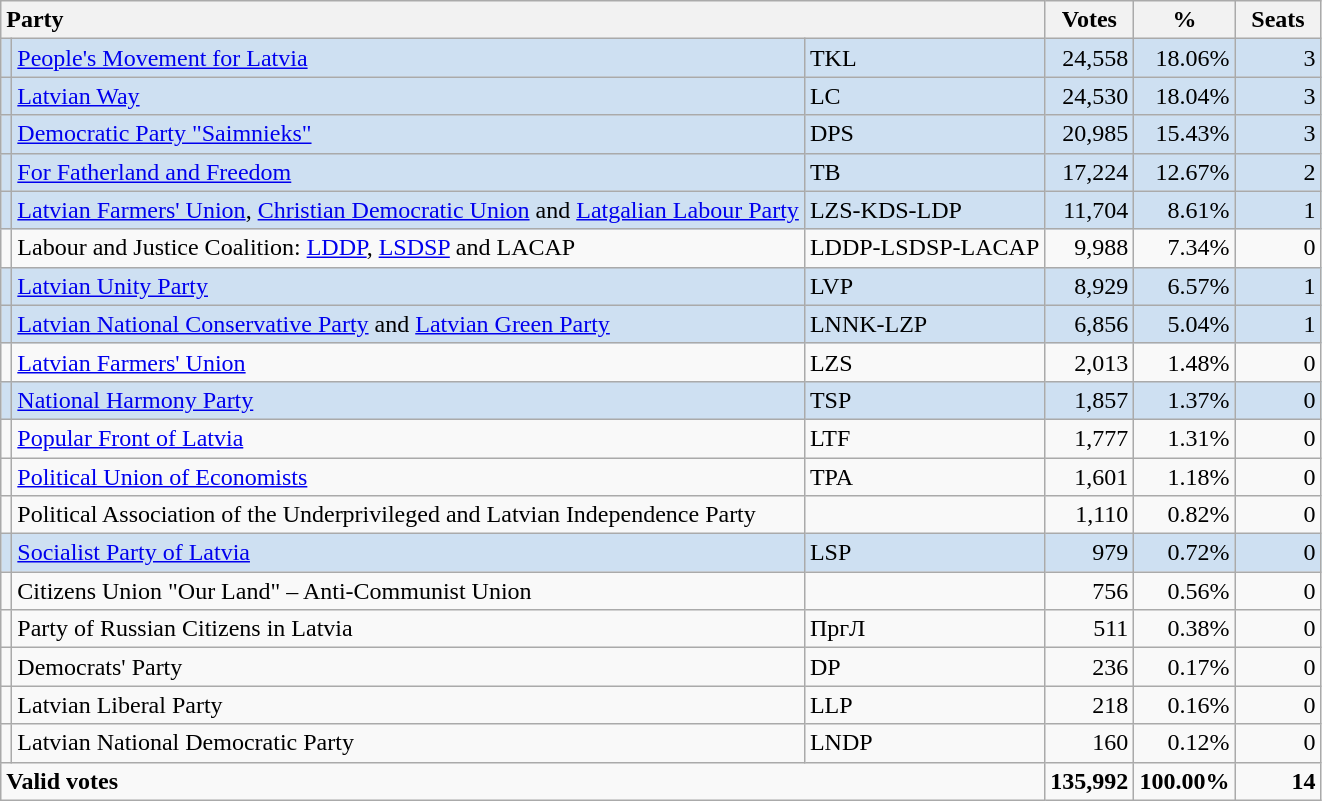<table class="wikitable" border="1" style="text-align:right;">
<tr>
<th style="text-align:left;" colspan=3>Party</th>
<th align=center width="50">Votes</th>
<th align=center width="50">%</th>
<th align=center width="50">Seats</th>
</tr>
<tr style="background:#CEE0F2;">
<td></td>
<td align=left><a href='#'>People's Movement for Latvia</a></td>
<td align=left>TKL</td>
<td>24,558</td>
<td>18.06%</td>
<td>3</td>
</tr>
<tr style="background:#CEE0F2;">
<td></td>
<td align=left><a href='#'>Latvian Way</a></td>
<td align=left>LC</td>
<td>24,530</td>
<td>18.04%</td>
<td>3</td>
</tr>
<tr style="background:#CEE0F2;">
<td></td>
<td align=left><a href='#'>Democratic Party "Saimnieks"</a></td>
<td align=left>DPS</td>
<td>20,985</td>
<td>15.43%</td>
<td>3</td>
</tr>
<tr style="background:#CEE0F2;">
<td></td>
<td align=left><a href='#'>For Fatherland and Freedom</a></td>
<td align=left>TB</td>
<td>17,224</td>
<td>12.67%</td>
<td>2</td>
</tr>
<tr style="background:#CEE0F2;">
<td></td>
<td align=left><a href='#'>Latvian Farmers' Union</a>, <a href='#'>Christian Democratic Union</a> and <a href='#'>Latgalian Labour Party</a></td>
<td align=left>LZS-KDS-LDP</td>
<td>11,704</td>
<td>8.61%</td>
<td>1</td>
</tr>
<tr>
<td></td>
<td align=left>Labour and Justice Coalition: <a href='#'>LDDP</a>, <a href='#'>LSDSP</a> and LACAP</td>
<td align=left>LDDP-LSDSP-LACAP</td>
<td>9,988</td>
<td>7.34%</td>
<td>0</td>
</tr>
<tr style="background:#CEE0F2;">
<td></td>
<td align=left><a href='#'>Latvian Unity Party</a></td>
<td align=left>LVP</td>
<td>8,929</td>
<td>6.57%</td>
<td>1</td>
</tr>
<tr style="background:#CEE0F2;">
<td></td>
<td align=left><a href='#'>Latvian National Conservative Party</a> and <a href='#'>Latvian Green Party</a></td>
<td align=left>LNNK-LZP</td>
<td>6,856</td>
<td>5.04%</td>
<td>1</td>
</tr>
<tr>
<td></td>
<td align=left><a href='#'>Latvian Farmers' Union</a></td>
<td align=left>LZS</td>
<td>2,013</td>
<td>1.48%</td>
<td>0</td>
</tr>
<tr style="background:#CEE0F2;">
<td></td>
<td align=left><a href='#'>National Harmony Party</a></td>
<td align=left>TSP</td>
<td>1,857</td>
<td>1.37%</td>
<td>0</td>
</tr>
<tr>
<td></td>
<td align=left><a href='#'>Popular Front of Latvia</a></td>
<td align=left>LTF</td>
<td>1,777</td>
<td>1.31%</td>
<td>0</td>
</tr>
<tr>
<td></td>
<td align=left><a href='#'>Political Union of Economists</a></td>
<td align=left>TPA</td>
<td>1,601</td>
<td>1.18%</td>
<td>0</td>
</tr>
<tr>
<td></td>
<td align=left>Political Association of the Underprivileged and Latvian Independence Party</td>
<td align=left></td>
<td>1,110</td>
<td>0.82%</td>
<td>0</td>
</tr>
<tr style="background:#CEE0F2;">
<td></td>
<td align=left><a href='#'>Socialist Party of Latvia</a></td>
<td align=left>LSP</td>
<td>979</td>
<td>0.72%</td>
<td>0</td>
</tr>
<tr>
<td></td>
<td align=left>Citizens Union "Our Land" – Anti-Communist Union</td>
<td align=left></td>
<td>756</td>
<td>0.56%</td>
<td>0</td>
</tr>
<tr>
<td></td>
<td align=left>Party of Russian Citizens in Latvia</td>
<td align=left>ПргЛ</td>
<td>511</td>
<td>0.38%</td>
<td>0</td>
</tr>
<tr>
<td></td>
<td align=left>Democrats' Party</td>
<td align=left>DP</td>
<td>236</td>
<td>0.17%</td>
<td>0</td>
</tr>
<tr>
<td></td>
<td align=left>Latvian Liberal Party</td>
<td align=left>LLP</td>
<td>218</td>
<td>0.16%</td>
<td>0</td>
</tr>
<tr>
<td></td>
<td align=left>Latvian National Democratic Party</td>
<td align=left>LNDP</td>
<td>160</td>
<td>0.12%</td>
<td>0</td>
</tr>
<tr style="font-weight:bold">
<td align=left colspan=3>Valid votes</td>
<td>135,992</td>
<td>100.00%</td>
<td>14</td>
</tr>
</table>
